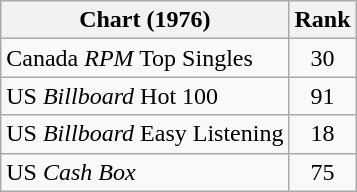<table class="wikitable sortable">
<tr>
<th align="left">Chart (1976)</th>
<th style="text-align:center;">Rank</th>
</tr>
<tr>
<td>Canada <em>RPM</em> Top Singles</td>
<td style="text-align:center;">30</td>
</tr>
<tr>
<td>US <em>Billboard</em> Hot 100</td>
<td style="text-align:center;">91</td>
</tr>
<tr>
<td>US <em>Billboard</em> Easy Listening</td>
<td style="text-align:center;">18</td>
</tr>
<tr>
<td>US <em>Cash Box</em></td>
<td style="text-align:center;">75</td>
</tr>
</table>
